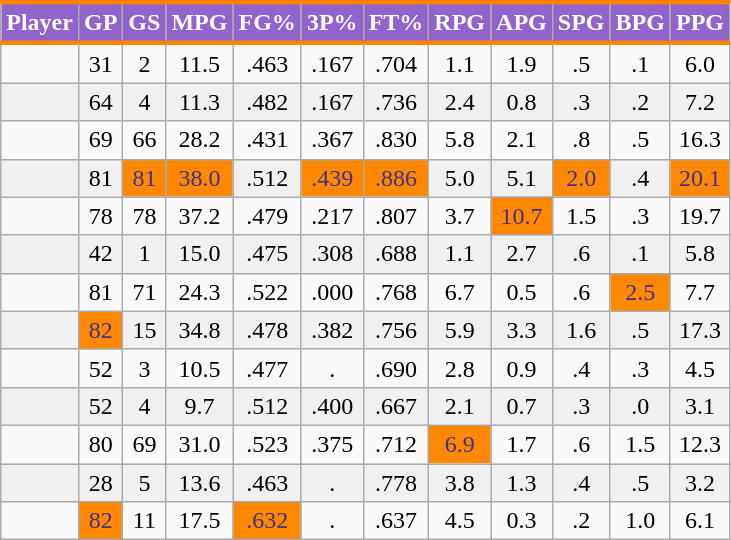<table class="wikitable sortable" style="text-align:right;">
<tr>
<th style="background:#9063CD; color:#FFFFFF; border-top:#FF8200 3px solid; border-bottom:#FF8200 3px solid;">Player</th>
<th style="background:#9063CD; color:#FFFFFF; border-top:#FF8200 3px solid; border-bottom:#FF8200 3px solid;">GP</th>
<th style="background:#9063CD; color:#FFFFFF; border-top:#FF8200 3px solid; border-bottom:#FF8200 3px solid;">GS</th>
<th style="background:#9063CD; color:#FFFFFF; border-top:#FF8200 3px solid; border-bottom:#FF8200 3px solid;">MPG</th>
<th style="background:#9063CD; color:#FFFFFF; border-top:#FF8200 3px solid; border-bottom:#FF8200 3px solid;">FG%</th>
<th style="background:#9063CD; color:#FFFFFF; border-top:#FF8200 3px solid; border-bottom:#FF8200 3px solid;">3P%</th>
<th style="background:#9063CD; color:#FFFFFF; border-top:#FF8200 3px solid; border-bottom:#FF8200 3px solid;">FT%</th>
<th style="background:#9063CD; color:#FFFFFF; border-top:#FF8200 3px solid; border-bottom:#FF8200 3px solid;">RPG</th>
<th style="background:#9063CD; color:#FFFFFF; border-top:#FF8200 3px solid; border-bottom:#FF8200 3px solid;">APG</th>
<th style="background:#9063CD; color:#FFFFFF; border-top:#FF8200 3px solid; border-bottom:#FF8200 3px solid;">SPG</th>
<th style="background:#9063CD; color:#FFFFFF; border-top:#FF8200 3px solid; border-bottom:#FF8200 3px solid;">BPG</th>
<th style="background:#9063CD; color:#FFFFFF; border-top:#FF8200 3px solid; border-bottom:#FF8200 3px solid;">PPG</th>
</tr>
<tr align="center" bgcolor="">
<td></td>
<td>31</td>
<td>2</td>
<td>11.5</td>
<td>.463</td>
<td>.167</td>
<td>.704</td>
<td>1.1</td>
<td>1.9</td>
<td>.5</td>
<td>.1</td>
<td>6.0</td>
</tr>
<tr align="center" bgcolor="#f0f0f0">
<td></td>
<td>64</td>
<td>4</td>
<td>11.3</td>
<td>.482</td>
<td>.167</td>
<td>.736</td>
<td>2.4</td>
<td>0.8</td>
<td>.3</td>
<td>.2</td>
<td>7.2</td>
</tr>
<tr align="center" bgcolor="">
<td></td>
<td>69</td>
<td>66</td>
<td>28.2</td>
<td>.431</td>
<td>.367</td>
<td>.830</td>
<td>5.8</td>
<td>2.1</td>
<td>.8</td>
<td>.5</td>
<td>16.3</td>
</tr>
<tr align="center" bgcolor="#f0f0f0">
<td></td>
<td>81</td>
<td style="background:#FF8800;color:#423189;">81</td>
<td style="background:#FF8800;color:#423189;">38.0</td>
<td>.512</td>
<td style="background:#FF8800;color:#423189;">.439</td>
<td style="background:#FF8800;color:#423189;">.886</td>
<td>5.0</td>
<td>5.1</td>
<td style="background:#FF8800;color:#423189;">2.0</td>
<td>.4</td>
<td style="background:#FF8800;color:#423189;">20.1</td>
</tr>
<tr align="center" bgcolor="">
<td></td>
<td>78</td>
<td>78</td>
<td>37.2</td>
<td>.479</td>
<td>.217</td>
<td>.807</td>
<td>3.7</td>
<td style="background:#FF8800;color:#423189;">10.7</td>
<td>1.5</td>
<td>.3</td>
<td>19.7</td>
</tr>
<tr align="center" bgcolor="#f0f0f0">
<td></td>
<td>42</td>
<td>1</td>
<td>15.0</td>
<td>.475</td>
<td>.308</td>
<td>.688</td>
<td>1.1</td>
<td>2.7</td>
<td>.6</td>
<td>.1</td>
<td>5.8</td>
</tr>
<tr align="center" bgcolor="">
<td></td>
<td>81</td>
<td>71</td>
<td>24.3</td>
<td>.522</td>
<td>.000</td>
<td>.768</td>
<td>6.7</td>
<td>0.5</td>
<td>.6</td>
<td style="background:#FF8800;color:#423189;">2.5</td>
<td>7.7</td>
</tr>
<tr align="center" bgcolor="#f0f0f0">
<td></td>
<td style="background:#FF8800;color:#423189;">82</td>
<td>15</td>
<td>34.8</td>
<td>.478</td>
<td>.382</td>
<td>.756</td>
<td>5.9</td>
<td>3.3</td>
<td>1.6</td>
<td>.5</td>
<td>17.3</td>
</tr>
<tr align="center" bgcolor="">
<td></td>
<td>52</td>
<td>3</td>
<td>10.5</td>
<td>.477</td>
<td>.</td>
<td>.690</td>
<td>2.8</td>
<td>0.9</td>
<td>.4</td>
<td>.3</td>
<td>4.5</td>
</tr>
<tr align="center" bgcolor="#f0f0f0">
<td></td>
<td>52</td>
<td>4</td>
<td>9.7</td>
<td>.512</td>
<td>.400</td>
<td>.667</td>
<td>2.1</td>
<td>0.7</td>
<td>.3</td>
<td>.0</td>
<td>3.1</td>
</tr>
<tr align="center" bgcolor="">
<td></td>
<td>80</td>
<td>69</td>
<td>31.0</td>
<td>.523</td>
<td>.375</td>
<td>.712</td>
<td style="background:#FF8800;color:#423189;">6.9</td>
<td>1.7</td>
<td>.6</td>
<td>1.5</td>
<td>12.3</td>
</tr>
<tr align="center" bgcolor="#f0f0f0">
<td></td>
<td>28</td>
<td>5</td>
<td>13.6</td>
<td>.463</td>
<td>.</td>
<td>.778</td>
<td>3.8</td>
<td>1.3</td>
<td>.4</td>
<td>.5</td>
<td>3.2</td>
</tr>
<tr align="center" bgcolor="">
<td></td>
<td style="background:#FF8800;color:#423189;">82</td>
<td>11</td>
<td>17.5</td>
<td style="background:#FF8800;color:#423189;">.632</td>
<td>.</td>
<td>.637</td>
<td>4.5</td>
<td>0.3</td>
<td>.2</td>
<td>1.0</td>
<td>6.1</td>
</tr>
</table>
